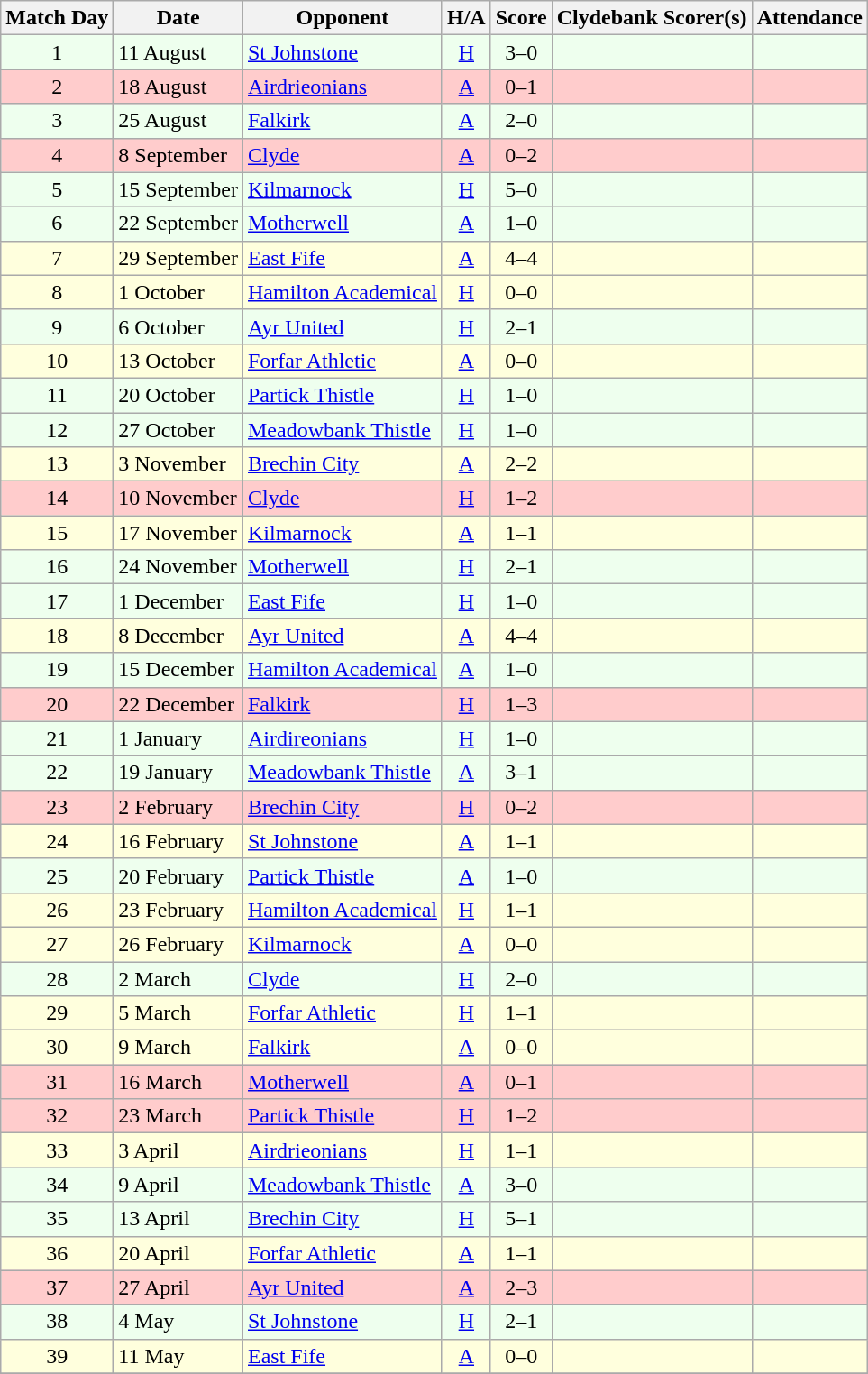<table class="wikitable" style="text-align:center">
<tr>
<th>Match Day</th>
<th>Date</th>
<th>Opponent</th>
<th>H/A</th>
<th>Score</th>
<th>Clydebank Scorer(s)</th>
<th>Attendance</th>
</tr>
<tr bgcolor=#EEFFEE>
<td>1</td>
<td align=left>11 August</td>
<td align=left><a href='#'>St Johnstone</a></td>
<td><a href='#'>H</a></td>
<td>3–0</td>
<td align=left></td>
<td></td>
</tr>
<tr bgcolor=#FFCCCC>
<td>2</td>
<td align=left>18 August</td>
<td align=left><a href='#'>Airdrieonians</a></td>
<td><a href='#'>A</a></td>
<td>0–1</td>
<td align=left></td>
<td></td>
</tr>
<tr bgcolor=#EEFFEE>
<td>3</td>
<td align=left>25 August</td>
<td align=left><a href='#'>Falkirk</a></td>
<td><a href='#'>A</a></td>
<td>2–0</td>
<td align=left></td>
<td></td>
</tr>
<tr bgcolor=#FFCCCC>
<td>4</td>
<td align=left>8 September</td>
<td align=left><a href='#'>Clyde</a></td>
<td><a href='#'>A</a></td>
<td>0–2</td>
<td align=left></td>
<td></td>
</tr>
<tr bgcolor=#EEFFEE>
<td>5</td>
<td align=left>15 September</td>
<td align=left><a href='#'>Kilmarnock</a></td>
<td><a href='#'>H</a></td>
<td>5–0</td>
<td align=left></td>
<td></td>
</tr>
<tr bgcolor=#EEFFEE>
<td>6</td>
<td align=left>22 September</td>
<td align=left><a href='#'>Motherwell</a></td>
<td><a href='#'>A</a></td>
<td>1–0</td>
<td align=left></td>
<td></td>
</tr>
<tr bgcolor=#FFFFDD>
<td>7</td>
<td align=left>29 September</td>
<td align=left><a href='#'>East Fife</a></td>
<td><a href='#'>A</a></td>
<td>4–4</td>
<td align=left></td>
<td></td>
</tr>
<tr bgcolor=#FFFFDD>
<td>8</td>
<td align=left>1 October</td>
<td align=left><a href='#'>Hamilton Academical</a></td>
<td><a href='#'>H</a></td>
<td>0–0</td>
<td align=left></td>
<td></td>
</tr>
<tr bgcolor=#EEFFEE>
<td>9</td>
<td align=left>6 October</td>
<td align=left><a href='#'>Ayr United</a></td>
<td><a href='#'>H</a></td>
<td>2–1</td>
<td align=left></td>
<td></td>
</tr>
<tr bgcolor=#FFFFDD>
<td>10</td>
<td align=left>13 October</td>
<td align=left><a href='#'>Forfar Athletic</a></td>
<td><a href='#'>A</a></td>
<td>0–0</td>
<td align=left></td>
<td></td>
</tr>
<tr bgcolor=#EEFFEE>
<td>11</td>
<td align=left>20 October</td>
<td align=left><a href='#'>Partick Thistle</a></td>
<td><a href='#'>H</a></td>
<td>1–0</td>
<td align=left></td>
<td></td>
</tr>
<tr bgcolor=#EEFFEE>
<td>12</td>
<td align=left>27 October</td>
<td align=left><a href='#'>Meadowbank Thistle</a></td>
<td><a href='#'>H</a></td>
<td>1–0</td>
<td align=left></td>
<td></td>
</tr>
<tr bgcolor=#FFFFDD>
<td>13</td>
<td align=left>3 November</td>
<td align=left><a href='#'>Brechin City</a></td>
<td><a href='#'>A</a></td>
<td>2–2</td>
<td align=left></td>
<td></td>
</tr>
<tr bgcolor=#FFCCCC>
<td>14</td>
<td align=left>10 November</td>
<td align=left><a href='#'>Clyde</a></td>
<td><a href='#'>H</a></td>
<td>1–2</td>
<td align=left></td>
<td></td>
</tr>
<tr bgcolor=#FFFFDD>
<td>15</td>
<td align=left>17 November</td>
<td align=left><a href='#'>Kilmarnock</a></td>
<td><a href='#'>A</a></td>
<td>1–1</td>
<td align=left></td>
<td></td>
</tr>
<tr bgcolor=#EEFFEE>
<td>16</td>
<td align=left>24 November</td>
<td align=left><a href='#'>Motherwell</a></td>
<td><a href='#'>H</a></td>
<td>2–1</td>
<td align=left></td>
<td></td>
</tr>
<tr bgcolor=#EEFFEE>
<td>17</td>
<td align=left>1 December</td>
<td align=left><a href='#'>East Fife</a></td>
<td><a href='#'>H</a></td>
<td>1–0</td>
<td align=left></td>
<td></td>
</tr>
<tr bgcolor=#FFFFDD>
<td>18</td>
<td align=left>8 December</td>
<td align=left><a href='#'>Ayr United</a></td>
<td><a href='#'>A</a></td>
<td>4–4</td>
<td align=left></td>
<td></td>
</tr>
<tr bgcolor=#EEFFEE>
<td>19</td>
<td align=left>15 December</td>
<td align=left><a href='#'>Hamilton Academical</a></td>
<td><a href='#'>A</a></td>
<td>1–0</td>
<td align=left></td>
<td></td>
</tr>
<tr bgcolor=#FFCCCC>
<td>20</td>
<td align=left>22 December</td>
<td align=left><a href='#'>Falkirk</a></td>
<td><a href='#'>H</a></td>
<td>1–3</td>
<td align=left></td>
<td></td>
</tr>
<tr bgcolor=#EEFFEE>
<td>21</td>
<td align=left>1 January</td>
<td align=left><a href='#'>Airdireonians</a></td>
<td><a href='#'>H</a></td>
<td>1–0</td>
<td align=left></td>
<td></td>
</tr>
<tr bgcolor=#EEFFEE>
<td>22</td>
<td align=left>19 January</td>
<td align=left><a href='#'>Meadowbank Thistle</a></td>
<td><a href='#'>A</a></td>
<td>3–1</td>
<td align=left></td>
<td></td>
</tr>
<tr bgcolor=#FFCCCC>
<td>23</td>
<td align=left>2 February</td>
<td align=left><a href='#'>Brechin City</a></td>
<td><a href='#'>H</a></td>
<td>0–2</td>
<td align=left></td>
<td></td>
</tr>
<tr bgcolor=#FFFFDD>
<td>24</td>
<td align=left>16 February</td>
<td align=left><a href='#'>St Johnstone</a></td>
<td><a href='#'>A</a></td>
<td>1–1</td>
<td align=left></td>
<td></td>
</tr>
<tr bgcolor=#EEFFEE>
<td>25</td>
<td align=left>20 February</td>
<td align=left><a href='#'>Partick Thistle</a></td>
<td><a href='#'>A</a></td>
<td>1–0</td>
<td align=left></td>
<td></td>
</tr>
<tr bgcolor=#FFFFDD>
<td>26</td>
<td align=left>23 February</td>
<td align=left><a href='#'>Hamilton Academical</a></td>
<td><a href='#'>H</a></td>
<td>1–1</td>
<td align=left></td>
<td></td>
</tr>
<tr bgcolor=#FFFFDD>
<td>27</td>
<td align=left>26 February</td>
<td align=left><a href='#'>Kilmarnock</a></td>
<td><a href='#'>A</a></td>
<td>0–0</td>
<td align=left></td>
<td></td>
</tr>
<tr bgcolor=#EEFFEE>
<td>28</td>
<td align=left>2 March</td>
<td align=left><a href='#'>Clyde</a></td>
<td><a href='#'>H</a></td>
<td>2–0</td>
<td align=left></td>
<td></td>
</tr>
<tr bgcolor=#FFFFDD>
<td>29</td>
<td align=left>5 March</td>
<td align=left><a href='#'>Forfar Athletic</a></td>
<td><a href='#'>H</a></td>
<td>1–1</td>
<td align=left></td>
<td></td>
</tr>
<tr bgcolor=#FFFFDD>
<td>30</td>
<td align=left>9 March</td>
<td align=left><a href='#'>Falkirk</a></td>
<td><a href='#'>A</a></td>
<td>0–0</td>
<td align=left></td>
<td></td>
</tr>
<tr bgcolor=#FFCCCC>
<td>31</td>
<td align=left>16 March</td>
<td align=left><a href='#'>Motherwell</a></td>
<td><a href='#'>A</a></td>
<td>0–1</td>
<td align=left></td>
<td></td>
</tr>
<tr bgcolor=#FFCCCC>
<td>32</td>
<td align=left>23 March</td>
<td align=left><a href='#'>Partick Thistle</a></td>
<td><a href='#'>H</a></td>
<td>1–2</td>
<td align=left></td>
<td></td>
</tr>
<tr bgcolor=#FFFFDD>
<td>33</td>
<td align=left>3 April</td>
<td align=left><a href='#'>Airdrieonians</a></td>
<td><a href='#'>H</a></td>
<td>1–1</td>
<td align=left></td>
<td></td>
</tr>
<tr bgcolor=#EEFFEE>
<td>34</td>
<td align=left>9 April</td>
<td align=left><a href='#'>Meadowbank Thistle</a></td>
<td><a href='#'>A</a></td>
<td>3–0</td>
<td align=left></td>
<td></td>
</tr>
<tr bgcolor=#EEFFEE>
<td>35</td>
<td align=left>13 April</td>
<td align=left><a href='#'>Brechin City</a></td>
<td><a href='#'>H</a></td>
<td>5–1</td>
<td align=left></td>
<td></td>
</tr>
<tr bgcolor=#FFFFDD>
<td>36</td>
<td align=left>20 April</td>
<td align=left><a href='#'>Forfar Athletic</a></td>
<td><a href='#'>A</a></td>
<td>1–1</td>
<td align=left></td>
<td></td>
</tr>
<tr bgcolor=#FFCCCC>
<td>37</td>
<td align=left>27 April</td>
<td align=left><a href='#'>Ayr United</a></td>
<td><a href='#'>A</a></td>
<td>2–3</td>
<td align=left></td>
<td></td>
</tr>
<tr bgcolor=#EEFFEE>
<td>38</td>
<td align=left>4 May</td>
<td align=left><a href='#'>St Johnstone</a></td>
<td><a href='#'>H</a></td>
<td>2–1</td>
<td align=left></td>
<td></td>
</tr>
<tr bgcolor=#FFFFDD>
<td>39</td>
<td align=left>11 May</td>
<td align=left><a href='#'>East Fife</a></td>
<td><a href='#'>A</a></td>
<td>0–0</td>
<td align=left></td>
<td></td>
</tr>
<tr>
</tr>
</table>
